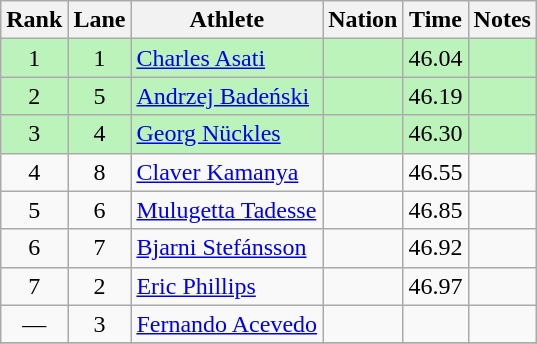<table class="wikitable sortable" style="text-align:center">
<tr>
<th>Rank</th>
<th>Lane</th>
<th>Athlete</th>
<th>Nation</th>
<th>Time</th>
<th>Notes</th>
</tr>
<tr bgcolor=bbf3bb>
<td>1</td>
<td>1</td>
<td align=left><a href='#'>Charles Asati</a></td>
<td align=left></td>
<td>46.04</td>
<td></td>
</tr>
<tr bgcolor=bbf3bb>
<td>2</td>
<td>5</td>
<td align=left><a href='#'>Andrzej Badeński</a></td>
<td align=left></td>
<td>46.19</td>
<td></td>
</tr>
<tr bgcolor=bbf3bb>
<td>3</td>
<td>4</td>
<td align=left><a href='#'>Georg Nückles</a></td>
<td align=left></td>
<td>46.30</td>
<td></td>
</tr>
<tr>
<td>4</td>
<td>8</td>
<td align=left><a href='#'>Claver Kamanya</a></td>
<td align=left></td>
<td>46.55</td>
<td></td>
</tr>
<tr>
<td>5</td>
<td>6</td>
<td align=left><a href='#'>Mulugetta Tadesse</a></td>
<td align=left></td>
<td>46.85</td>
<td></td>
</tr>
<tr>
<td>6</td>
<td>7</td>
<td align=left><a href='#'>Bjarni Stefánsson</a></td>
<td align=left></td>
<td>46.92</td>
<td></td>
</tr>
<tr>
<td>7</td>
<td>2</td>
<td align=left><a href='#'>Eric Phillips</a></td>
<td align=left></td>
<td>46.97</td>
<td></td>
</tr>
<tr>
<td data-sort-value=8>—</td>
<td>3</td>
<td align=left><a href='#'>Fernando Acevedo</a></td>
<td align=left></td>
<td></td>
<td></td>
</tr>
<tr>
</tr>
</table>
